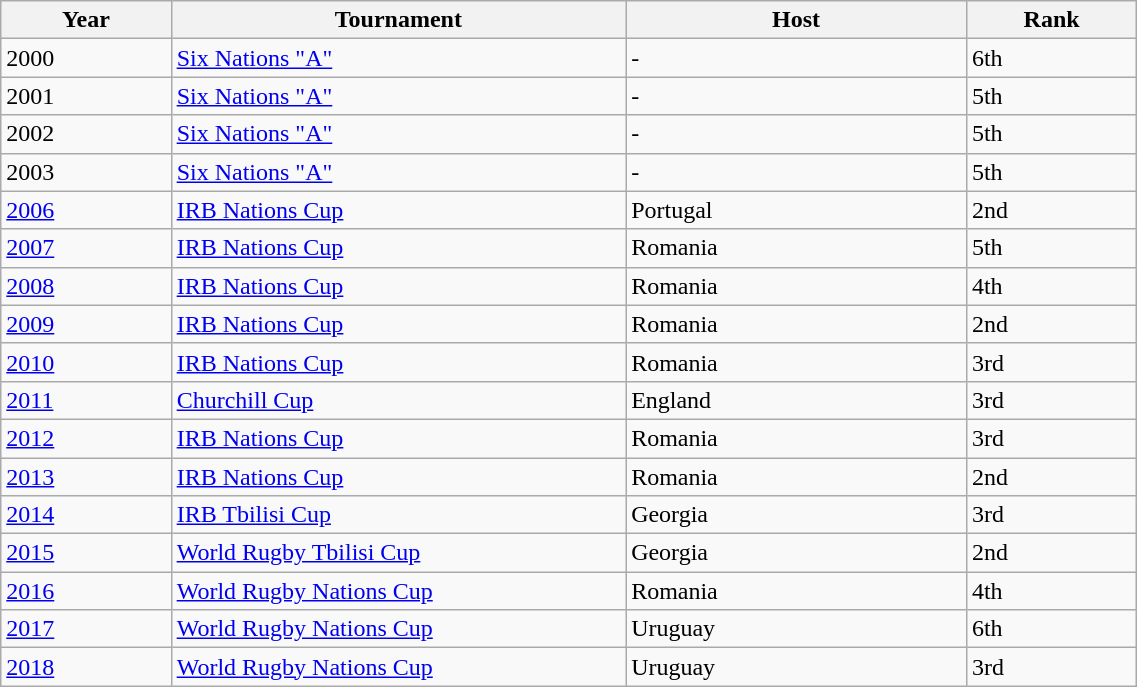<table class="wikitable" style="width: 60%; text-align: left;">
<tr>
<th width=15%>Year</th>
<th width=40%>Tournament</th>
<th width=30%>Host</th>
<th width=15%>Rank</th>
</tr>
<tr>
<td>2000</td>
<td><a href='#'>Six Nations "A"</a></td>
<td>-</td>
<td>6th</td>
</tr>
<tr>
<td>2001</td>
<td><a href='#'>Six Nations "A"</a></td>
<td>-</td>
<td>5th</td>
</tr>
<tr>
<td>2002</td>
<td><a href='#'>Six Nations "A"</a></td>
<td>-</td>
<td>5th</td>
</tr>
<tr>
<td>2003</td>
<td><a href='#'>Six Nations "A"</a></td>
<td>-</td>
<td>5th</td>
</tr>
<tr>
<td><a href='#'>2006</a></td>
<td><a href='#'>IRB Nations Cup</a></td>
<td> Portugal</td>
<td>2nd</td>
</tr>
<tr>
<td><a href='#'>2007</a></td>
<td><a href='#'>IRB Nations Cup</a></td>
<td> Romania</td>
<td>5th</td>
</tr>
<tr>
<td><a href='#'>2008</a></td>
<td><a href='#'>IRB Nations Cup</a></td>
<td> Romania</td>
<td>4th</td>
</tr>
<tr>
<td><a href='#'>2009</a></td>
<td><a href='#'>IRB Nations Cup</a></td>
<td> Romania</td>
<td>2nd</td>
</tr>
<tr>
<td><a href='#'>2010</a></td>
<td><a href='#'>IRB Nations Cup</a></td>
<td> Romania</td>
<td>3rd</td>
</tr>
<tr>
<td><a href='#'>2011</a></td>
<td><a href='#'>Churchill Cup</a></td>
<td> England</td>
<td>3rd</td>
</tr>
<tr>
<td><a href='#'>2012</a></td>
<td><a href='#'>IRB Nations Cup</a></td>
<td> Romania</td>
<td>3rd</td>
</tr>
<tr>
<td><a href='#'>2013</a></td>
<td><a href='#'>IRB Nations Cup</a></td>
<td> Romania</td>
<td>2nd</td>
</tr>
<tr>
<td><a href='#'>2014</a></td>
<td><a href='#'>IRB Tbilisi Cup</a></td>
<td> Georgia</td>
<td>3rd</td>
</tr>
<tr>
<td><a href='#'>2015</a></td>
<td><a href='#'>World Rugby Tbilisi Cup</a></td>
<td> Georgia</td>
<td>2nd</td>
</tr>
<tr>
<td><a href='#'>2016</a></td>
<td><a href='#'>World Rugby Nations Cup</a></td>
<td> Romania</td>
<td>4th</td>
</tr>
<tr>
<td><a href='#'>2017</a></td>
<td><a href='#'>World Rugby Nations Cup</a></td>
<td> Uruguay</td>
<td>6th</td>
</tr>
<tr>
<td><a href='#'>2018</a></td>
<td><a href='#'>World Rugby Nations Cup</a></td>
<td> Uruguay</td>
<td>3rd</td>
</tr>
</table>
